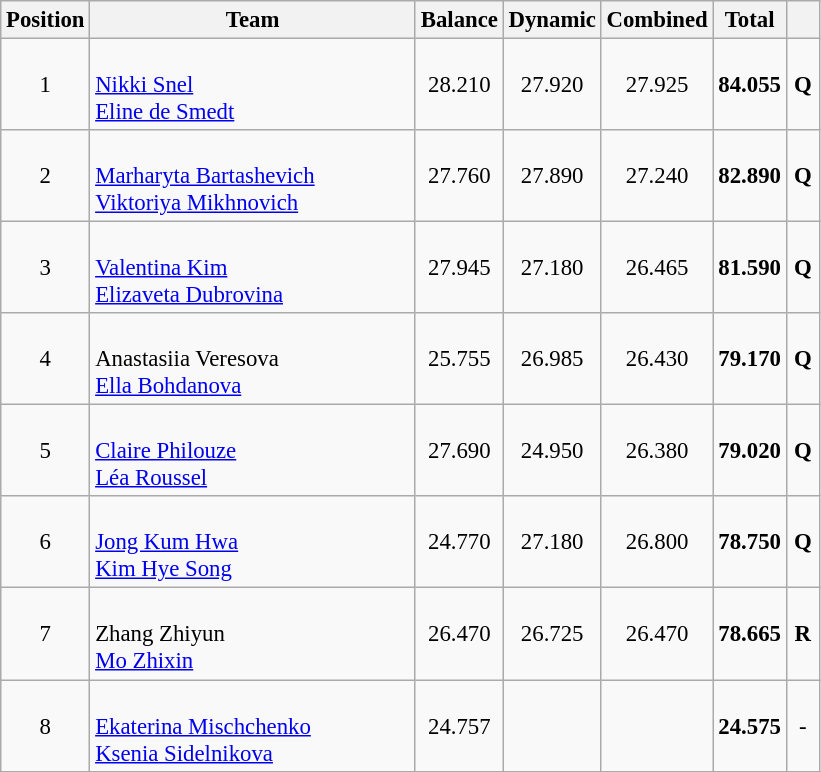<table class="wikitable sortable" style="text-align:center; font-size:95%">
<tr>
<th scope=col>Position</th>
<th scope="col" style="width:210px;">Team</th>
<th scope=col>Balance</th>
<th scope=col>Dynamic</th>
<th scope=col>Combined</th>
<th scope=col;>Total</th>
<th scope="col" style="width:15px;"><small></small></th>
</tr>
<tr>
<td scope=row style="text-align:center">1</td>
<td style="text-align:left;"><br><a href='#'>Nikki Snel</a><br><a href='#'>Eline de Smedt</a></td>
<td>28.210</td>
<td>27.920</td>
<td>27.925</td>
<td><strong>84.055</strong></td>
<td><strong>Q</strong></td>
</tr>
<tr>
<td scope=row style="text-align:center">2</td>
<td style="text-align:left;"><br><a href='#'>Marharyta Bartashevich</a><br><a href='#'>Viktoriya Mikhnovich</a></td>
<td>27.760</td>
<td>27.890</td>
<td>27.240</td>
<td><strong>82.890</strong></td>
<td><strong>Q</strong></td>
</tr>
<tr>
<td scope=row style="text-align:center">3</td>
<td style="text-align:left;"><br><a href='#'>Valentina Kim</a><br><a href='#'>Elizaveta Dubrovina</a></td>
<td>27.945</td>
<td>27.180</td>
<td>26.465</td>
<td><strong>81.590</strong></td>
<td><strong>Q</strong></td>
</tr>
<tr>
<td scope=row style="text-align:center">4</td>
<td style="text-align:left;"><br>Anastasiia Veresova<br><a href='#'>Ella Bohdanova</a></td>
<td>25.755</td>
<td>26.985</td>
<td>26.430</td>
<td><strong>79.170</strong></td>
<td><strong>Q</strong></td>
</tr>
<tr>
<td scope=row style="text-align:center">5</td>
<td style="text-align:left;"><br><a href='#'>Claire Philouze</a><br><a href='#'>Léa Roussel</a></td>
<td>27.690</td>
<td>24.950</td>
<td>26.380</td>
<td><strong>79.020</strong></td>
<td><strong>Q</strong></td>
</tr>
<tr>
<td scope=row style="text-align:center">6</td>
<td style="text-align:left;"><br><a href='#'>Jong Kum Hwa</a><br><a href='#'>Kim Hye Song</a></td>
<td>24.770</td>
<td>27.180</td>
<td>26.800</td>
<td><strong>78.750</strong></td>
<td><strong>Q</strong></td>
</tr>
<tr>
<td scope=row style="text-align:center">7</td>
<td style="text-align:left;"><br>Zhang Zhiyun<br><a href='#'>Mo Zhixin</a></td>
<td>26.470</td>
<td>26.725</td>
<td>26.470</td>
<td><strong>78.665</strong></td>
<td><strong>R</strong></td>
</tr>
<tr>
<td scope=row style="text-align:center">8</td>
<td style="text-align:left;"><br><a href='#'>Ekaterina Mischchenko</a><br><a href='#'>Ksenia Sidelnikova</a></td>
<td>24.757</td>
<td></td>
<td></td>
<td><strong>24.575</strong></td>
<td>-</td>
</tr>
</table>
